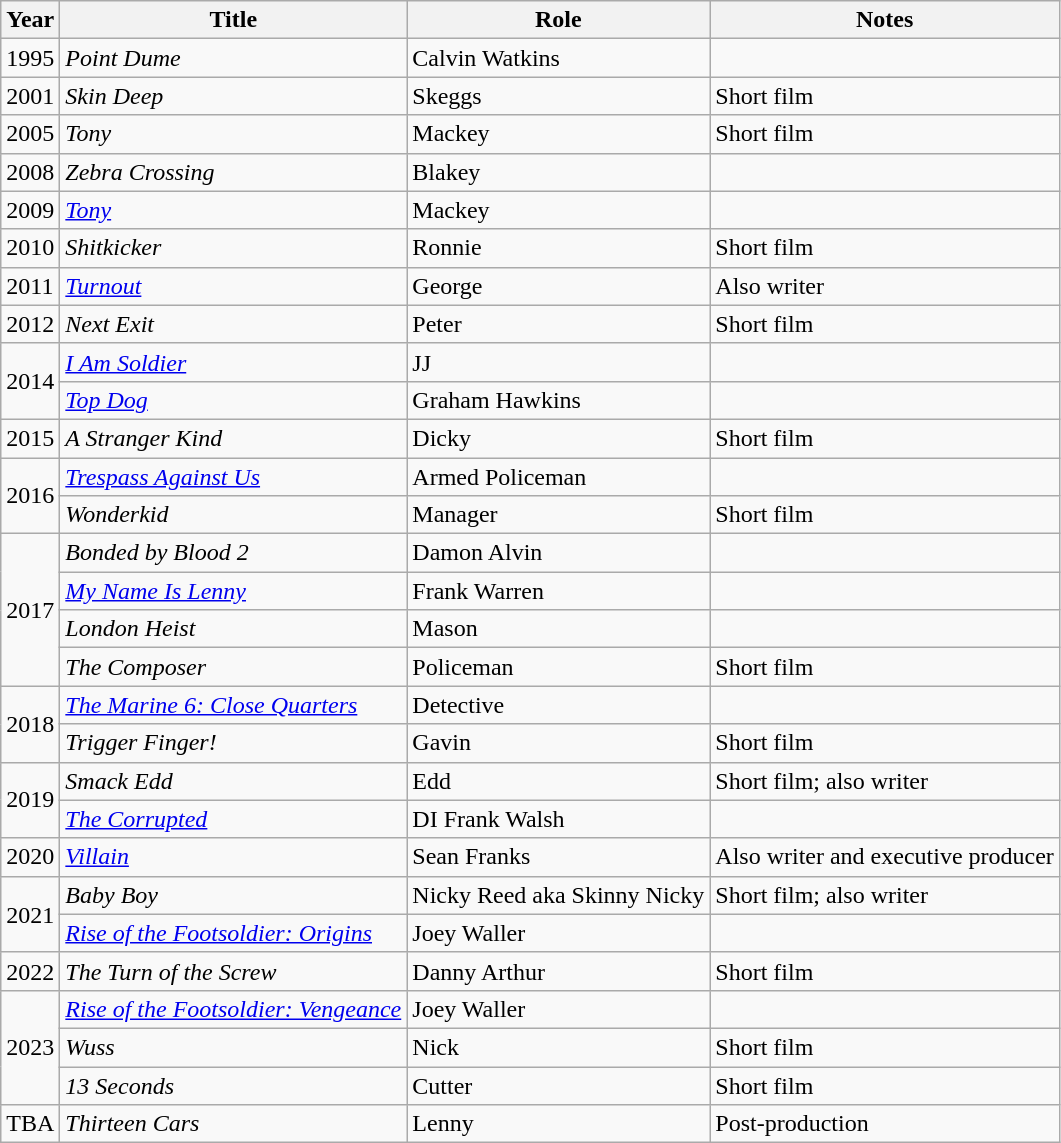<table class="wikitable sortable">
<tr>
<th>Year</th>
<th>Title</th>
<th>Role</th>
<th class="unsortable">Notes</th>
</tr>
<tr>
<td>1995</td>
<td><em>Point Dume</em></td>
<td>Calvin Watkins</td>
<td></td>
</tr>
<tr>
<td>2001</td>
<td><em>Skin Deep</em></td>
<td>Skeggs</td>
<td>Short film</td>
</tr>
<tr>
<td>2005</td>
<td><em>Tony</em></td>
<td>Mackey</td>
<td>Short film</td>
</tr>
<tr>
<td>2008</td>
<td><em>Zebra Crossing</em></td>
<td>Blakey</td>
<td></td>
</tr>
<tr>
<td>2009</td>
<td><a href='#'><em>Tony</em></a></td>
<td>Mackey</td>
<td></td>
</tr>
<tr>
<td>2010</td>
<td><em>Shitkicker</em></td>
<td>Ronnie</td>
<td>Short film</td>
</tr>
<tr>
<td>2011</td>
<td><a href='#'><em>Turnout</em></a></td>
<td>George</td>
<td>Also writer</td>
</tr>
<tr>
<td>2012</td>
<td><em>Next Exit</em></td>
<td>Peter</td>
<td>Short film</td>
</tr>
<tr>
<td rowspan="2">2014</td>
<td><em><a href='#'>I Am Soldier</a></em></td>
<td>JJ</td>
<td></td>
</tr>
<tr>
<td><em><a href='#'>Top Dog</a></em></td>
<td>Graham Hawkins</td>
<td></td>
</tr>
<tr>
<td>2015</td>
<td><em>A Stranger Kind</em></td>
<td>Dicky</td>
<td>Short film</td>
</tr>
<tr>
<td rowspan="2">2016</td>
<td><em><a href='#'>Trespass Against Us</a></em></td>
<td>Armed Policeman</td>
<td></td>
</tr>
<tr>
<td><em>Wonderkid</em></td>
<td>Manager</td>
<td>Short film</td>
</tr>
<tr>
<td rowspan="4">2017</td>
<td><em>Bonded by Blood 2</em></td>
<td>Damon Alvin</td>
<td></td>
</tr>
<tr>
<td><em><a href='#'>My Name Is Lenny</a></em></td>
<td>Frank Warren</td>
<td></td>
</tr>
<tr>
<td><em>London Heist</em></td>
<td>Mason</td>
<td></td>
</tr>
<tr>
<td><em>The Composer</em></td>
<td>Policeman</td>
<td>Short film</td>
</tr>
<tr>
<td rowspan="2">2018</td>
<td><em><a href='#'>The Marine 6: Close Quarters</a></em></td>
<td>Detective</td>
<td></td>
</tr>
<tr>
<td><em>Trigger Finger!</em></td>
<td>Gavin</td>
<td>Short film</td>
</tr>
<tr>
<td rowspan="2">2019</td>
<td><em>Smack Edd</em></td>
<td>Edd</td>
<td>Short film; also writer</td>
</tr>
<tr>
<td><em><a href='#'>The Corrupted</a></em></td>
<td>DI Frank Walsh</td>
<td></td>
</tr>
<tr>
<td>2020</td>
<td><a href='#'><em>Villain</em></a></td>
<td>Sean Franks</td>
<td>Also writer and executive producer</td>
</tr>
<tr>
<td rowspan="2">2021</td>
<td><em>Baby Boy</em></td>
<td>Nicky Reed aka Skinny Nicky</td>
<td>Short film; also writer</td>
</tr>
<tr>
<td><a href='#'><em>Rise of the Footsoldier: Origins</em></a></td>
<td>Joey Waller</td>
<td></td>
</tr>
<tr>
<td>2022</td>
<td><em>The Turn of the Screw</em></td>
<td>Danny Arthur</td>
<td>Short film</td>
</tr>
<tr>
<td rowspan="3">2023</td>
<td><a href='#'><em>Rise of the Footsoldier: Vengeance</em></a></td>
<td>Joey Waller</td>
<td></td>
</tr>
<tr>
<td><em>Wuss</em></td>
<td>Nick</td>
<td>Short film</td>
</tr>
<tr>
<td><em>13 Seconds</em></td>
<td>Cutter</td>
<td>Short film</td>
</tr>
<tr>
<td>TBA</td>
<td><em>Thirteen Cars</em></td>
<td>Lenny</td>
<td>Post-production</td>
</tr>
</table>
